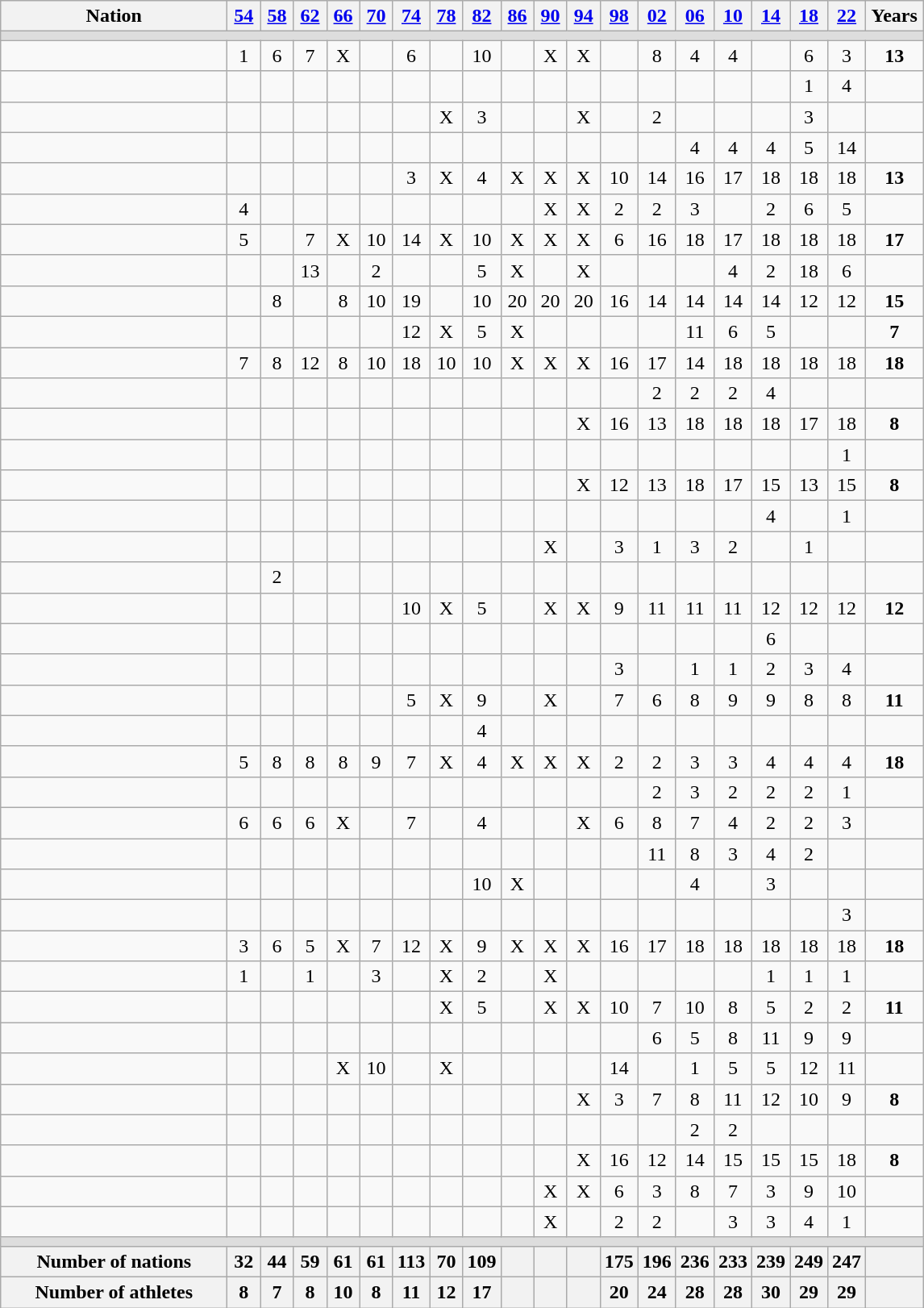<table class="wikitable" style="text-align:center;">
<tr>
<th width=180>Nation</th>
<th width=20><a href='#'>54</a></th>
<th width=20><a href='#'>58</a></th>
<th width=20><a href='#'>62</a></th>
<th width=20><a href='#'>66</a></th>
<th width=20><a href='#'>70</a></th>
<th width=20><a href='#'>74</a></th>
<th width=20><a href='#'>78</a></th>
<th width=20><a href='#'>82</a></th>
<th width=20><a href='#'>86</a></th>
<th width=20><a href='#'>90</a></th>
<th width=20><a href='#'>94</a></th>
<th width=20><a href='#'>98</a></th>
<th width=20><a href='#'>02</a></th>
<th width=20><a href='#'>06</a></th>
<th width=20><a href='#'>10</a></th>
<th width=20><a href='#'>14</a></th>
<th width=20><a href='#'>18</a></th>
<th width=20><a href='#'>22</a></th>
<th width=40>Years</th>
</tr>
<tr bgcolor=#DDDDDD>
<td colspan=20></td>
</tr>
<tr>
<td align=left></td>
<td>1</td>
<td>6</td>
<td>7</td>
<td>X</td>
<td></td>
<td>6</td>
<td></td>
<td>10</td>
<td></td>
<td>X</td>
<td>X</td>
<td></td>
<td>8</td>
<td>4</td>
<td>4</td>
<td></td>
<td>6</td>
<td>3</td>
<td><strong>13</strong></td>
</tr>
<tr>
<td align=left></td>
<td></td>
<td></td>
<td></td>
<td></td>
<td></td>
<td></td>
<td></td>
<td></td>
<td></td>
<td></td>
<td></td>
<td></td>
<td></td>
<td></td>
<td></td>
<td></td>
<td>1</td>
<td>4</td>
<td><strong> </strong></td>
</tr>
<tr>
<td align=left></td>
<td></td>
<td></td>
<td></td>
<td></td>
<td></td>
<td></td>
<td>X</td>
<td>3</td>
<td></td>
<td></td>
<td>X</td>
<td></td>
<td>2</td>
<td></td>
<td></td>
<td></td>
<td>3</td>
<td></td>
<td><strong> </strong></td>
</tr>
<tr>
<td align=left></td>
<td></td>
<td></td>
<td></td>
<td></td>
<td></td>
<td></td>
<td></td>
<td></td>
<td></td>
<td></td>
<td></td>
<td></td>
<td></td>
<td>4</td>
<td>4</td>
<td>4</td>
<td>5</td>
<td>14</td>
<td><strong> </strong></td>
</tr>
<tr>
<td align=left></td>
<td></td>
<td></td>
<td></td>
<td></td>
<td></td>
<td>3</td>
<td>X</td>
<td>4</td>
<td>X</td>
<td>X</td>
<td>X</td>
<td>10</td>
<td>14</td>
<td>16</td>
<td>17</td>
<td>18</td>
<td>18</td>
<td>18</td>
<td><strong>13</strong></td>
</tr>
<tr>
<td align=left></td>
<td>4</td>
<td></td>
<td></td>
<td></td>
<td></td>
<td></td>
<td></td>
<td></td>
<td></td>
<td>X</td>
<td>X</td>
<td>2</td>
<td>2</td>
<td>3</td>
<td></td>
<td>2</td>
<td>6</td>
<td>5</td>
<td><strong> </strong></td>
</tr>
<tr>
<td align=left></td>
<td>5</td>
<td></td>
<td>7</td>
<td>X</td>
<td>10</td>
<td>14</td>
<td>X</td>
<td>10</td>
<td>X</td>
<td>X</td>
<td>X</td>
<td>6</td>
<td>16</td>
<td>18</td>
<td>17</td>
<td>18</td>
<td>18</td>
<td>18</td>
<td><strong>17</strong></td>
</tr>
<tr>
<td align=left></td>
<td></td>
<td></td>
<td>13</td>
<td></td>
<td>2</td>
<td></td>
<td></td>
<td>5</td>
<td>X</td>
<td></td>
<td>X</td>
<td></td>
<td></td>
<td></td>
<td>4</td>
<td>2</td>
<td>18</td>
<td>6</td>
<td><strong> </strong></td>
</tr>
<tr>
<td align=left></td>
<td></td>
<td>8</td>
<td></td>
<td>8</td>
<td>10</td>
<td>19</td>
<td></td>
<td>10</td>
<td>20</td>
<td>20</td>
<td>20</td>
<td>16</td>
<td>14</td>
<td>14</td>
<td>14</td>
<td>14</td>
<td>12</td>
<td>12</td>
<td><strong>15</strong></td>
</tr>
<tr>
<td align=left></td>
<td></td>
<td></td>
<td></td>
<td></td>
<td></td>
<td>12</td>
<td>X</td>
<td>5</td>
<td>X</td>
<td></td>
<td></td>
<td></td>
<td></td>
<td>11</td>
<td>6</td>
<td>5</td>
<td></td>
<td></td>
<td><strong>7</strong></td>
</tr>
<tr>
<td align=left></td>
<td>7</td>
<td>8</td>
<td>12</td>
<td>8</td>
<td>10</td>
<td>18</td>
<td>10</td>
<td>10</td>
<td>X</td>
<td>X</td>
<td>X</td>
<td>16</td>
<td>17</td>
<td>14</td>
<td>18</td>
<td>18</td>
<td>18</td>
<td>18</td>
<td><strong>18</strong></td>
</tr>
<tr>
<td align=left></td>
<td></td>
<td></td>
<td></td>
<td></td>
<td></td>
<td></td>
<td></td>
<td></td>
<td></td>
<td></td>
<td></td>
<td></td>
<td>2</td>
<td>2</td>
<td>2</td>
<td>4</td>
<td></td>
<td></td>
<td><strong> </strong></td>
</tr>
<tr>
<td align=left></td>
<td></td>
<td></td>
<td></td>
<td></td>
<td></td>
<td></td>
<td></td>
<td></td>
<td></td>
<td></td>
<td>X</td>
<td>16</td>
<td>13</td>
<td>18</td>
<td>18</td>
<td>18</td>
<td>17</td>
<td>18</td>
<td><strong>8</strong></td>
</tr>
<tr>
<td align=left></td>
<td></td>
<td></td>
<td></td>
<td></td>
<td></td>
<td></td>
<td></td>
<td></td>
<td></td>
<td></td>
<td></td>
<td></td>
<td></td>
<td></td>
<td></td>
<td></td>
<td></td>
<td>1</td>
<td><strong> </strong></td>
</tr>
<tr>
<td align=left></td>
<td></td>
<td></td>
<td></td>
<td></td>
<td></td>
<td></td>
<td></td>
<td></td>
<td></td>
<td></td>
<td>X</td>
<td>12</td>
<td>13</td>
<td>18</td>
<td>17</td>
<td>15</td>
<td>13</td>
<td>15</td>
<td><strong>8</strong></td>
</tr>
<tr>
<td align=left></td>
<td></td>
<td></td>
<td></td>
<td></td>
<td></td>
<td></td>
<td></td>
<td></td>
<td></td>
<td></td>
<td></td>
<td></td>
<td></td>
<td></td>
<td></td>
<td>4</td>
<td></td>
<td>1</td>
<td><strong> </strong></td>
</tr>
<tr>
<td align=left></td>
<td></td>
<td></td>
<td></td>
<td></td>
<td></td>
<td></td>
<td></td>
<td></td>
<td></td>
<td>X</td>
<td></td>
<td>3</td>
<td>1</td>
<td>3</td>
<td>2</td>
<td></td>
<td>1</td>
<td></td>
<td><strong> </strong></td>
</tr>
<tr>
<td align=left></td>
<td></td>
<td>2</td>
<td></td>
<td></td>
<td></td>
<td></td>
<td></td>
<td></td>
<td></td>
<td></td>
<td></td>
<td></td>
<td></td>
<td></td>
<td></td>
<td></td>
<td></td>
<td></td>
<td><strong> </strong></td>
</tr>
<tr>
<td align=left></td>
<td></td>
<td></td>
<td></td>
<td></td>
<td></td>
<td>10</td>
<td>X</td>
<td>5</td>
<td></td>
<td>X</td>
<td>X</td>
<td>9</td>
<td>11</td>
<td>11</td>
<td>11</td>
<td>12</td>
<td>12</td>
<td>12</td>
<td><strong>12</strong></td>
</tr>
<tr>
<td align=left></td>
<td></td>
<td></td>
<td></td>
<td></td>
<td></td>
<td></td>
<td></td>
<td></td>
<td></td>
<td></td>
<td></td>
<td></td>
<td></td>
<td></td>
<td></td>
<td>6</td>
<td></td>
<td></td>
<td><strong> </strong></td>
</tr>
<tr>
<td align=left></td>
<td></td>
<td></td>
<td></td>
<td></td>
<td></td>
<td></td>
<td></td>
<td></td>
<td></td>
<td></td>
<td></td>
<td>3</td>
<td></td>
<td>1</td>
<td>1</td>
<td>2</td>
<td>3</td>
<td>4</td>
<td><strong> </strong></td>
</tr>
<tr>
<td align=left></td>
<td></td>
<td></td>
<td></td>
<td></td>
<td></td>
<td>5</td>
<td>X</td>
<td>9</td>
<td></td>
<td>X</td>
<td></td>
<td>7</td>
<td>6</td>
<td>8</td>
<td>9</td>
<td>9</td>
<td>8</td>
<td>8</td>
<td><strong>11</strong></td>
</tr>
<tr>
<td align=left></td>
<td></td>
<td></td>
<td></td>
<td></td>
<td></td>
<td></td>
<td></td>
<td>4</td>
<td></td>
<td></td>
<td></td>
<td></td>
<td></td>
<td></td>
<td></td>
<td></td>
<td></td>
<td></td>
<td><strong> </strong></td>
</tr>
<tr>
<td align=left></td>
<td>5</td>
<td>8</td>
<td>8</td>
<td>8</td>
<td>9</td>
<td>7</td>
<td>X</td>
<td>4</td>
<td>X</td>
<td>X</td>
<td>X</td>
<td>2</td>
<td>2</td>
<td>3</td>
<td>3</td>
<td>4</td>
<td>4</td>
<td>4</td>
<td><strong>18</strong></td>
</tr>
<tr>
<td align=left></td>
<td></td>
<td></td>
<td></td>
<td></td>
<td></td>
<td></td>
<td></td>
<td></td>
<td></td>
<td></td>
<td></td>
<td></td>
<td>2</td>
<td>3</td>
<td>2</td>
<td>2</td>
<td>2</td>
<td>1</td>
<td><strong> </strong></td>
</tr>
<tr>
<td align=left></td>
<td>6</td>
<td>6</td>
<td>6</td>
<td>X</td>
<td></td>
<td>7</td>
<td></td>
<td>4</td>
<td></td>
<td></td>
<td>X</td>
<td>6</td>
<td>8</td>
<td>7</td>
<td>4</td>
<td>2</td>
<td>2</td>
<td>3</td>
<td><strong> </strong></td>
</tr>
<tr>
<td align=left></td>
<td></td>
<td></td>
<td></td>
<td></td>
<td></td>
<td></td>
<td></td>
<td></td>
<td></td>
<td></td>
<td></td>
<td></td>
<td>11</td>
<td>8</td>
<td>3</td>
<td>4</td>
<td>2</td>
<td></td>
<td><strong> </strong></td>
</tr>
<tr>
<td align=left></td>
<td></td>
<td></td>
<td></td>
<td></td>
<td></td>
<td></td>
<td></td>
<td>10</td>
<td>X</td>
<td></td>
<td></td>
<td></td>
<td></td>
<td>4</td>
<td></td>
<td>3</td>
<td></td>
<td></td>
<td><strong> </strong></td>
</tr>
<tr>
<td align=left></td>
<td></td>
<td></td>
<td></td>
<td></td>
<td></td>
<td></td>
<td></td>
<td></td>
<td></td>
<td></td>
<td></td>
<td></td>
<td></td>
<td></td>
<td></td>
<td></td>
<td></td>
<td>3</td>
<td><strong> </strong></td>
</tr>
<tr>
<td align=left></td>
<td>3</td>
<td>6</td>
<td>5</td>
<td>X</td>
<td>7</td>
<td>12</td>
<td>X</td>
<td>9</td>
<td>X</td>
<td>X</td>
<td>X</td>
<td>16</td>
<td>17</td>
<td>18</td>
<td>18</td>
<td>18</td>
<td>18</td>
<td>18</td>
<td><strong>18</strong></td>
</tr>
<tr>
<td align=left></td>
<td>1</td>
<td></td>
<td>1</td>
<td></td>
<td>3</td>
<td></td>
<td>X</td>
<td>2</td>
<td></td>
<td>X</td>
<td></td>
<td></td>
<td></td>
<td></td>
<td></td>
<td>1</td>
<td>1</td>
<td>1</td>
<td><strong> </strong></td>
</tr>
<tr>
<td align=left></td>
<td></td>
<td></td>
<td></td>
<td></td>
<td></td>
<td></td>
<td>X</td>
<td>5</td>
<td></td>
<td>X</td>
<td>X</td>
<td>10</td>
<td>7</td>
<td>10</td>
<td>8</td>
<td>5</td>
<td>2</td>
<td>2</td>
<td><strong>11</strong></td>
</tr>
<tr>
<td align=left></td>
<td></td>
<td></td>
<td></td>
<td></td>
<td></td>
<td></td>
<td></td>
<td></td>
<td></td>
<td></td>
<td></td>
<td></td>
<td>6</td>
<td>5</td>
<td>8</td>
<td>11</td>
<td>9</td>
<td>9</td>
<td><strong> </strong></td>
</tr>
<tr>
<td align=left></td>
<td></td>
<td></td>
<td></td>
<td>X</td>
<td>10</td>
<td></td>
<td>X</td>
<td></td>
<td></td>
<td></td>
<td></td>
<td>14</td>
<td></td>
<td>1</td>
<td>5</td>
<td>5</td>
<td>12</td>
<td>11</td>
<td><strong> </strong></td>
</tr>
<tr>
<td align=left></td>
<td></td>
<td></td>
<td></td>
<td></td>
<td></td>
<td></td>
<td></td>
<td></td>
<td></td>
<td></td>
<td>X</td>
<td>3</td>
<td>7</td>
<td>8</td>
<td>11</td>
<td>12</td>
<td>10</td>
<td>9</td>
<td><strong>8</strong></td>
</tr>
<tr>
<td align=left></td>
<td></td>
<td></td>
<td></td>
<td></td>
<td></td>
<td></td>
<td></td>
<td></td>
<td></td>
<td></td>
<td></td>
<td></td>
<td></td>
<td>2</td>
<td>2</td>
<td></td>
<td></td>
<td></td>
<td><strong> </strong></td>
</tr>
<tr>
<td align=left></td>
<td></td>
<td></td>
<td></td>
<td></td>
<td></td>
<td></td>
<td></td>
<td></td>
<td></td>
<td></td>
<td>X</td>
<td>16</td>
<td>12</td>
<td>14</td>
<td>15</td>
<td>15</td>
<td>15</td>
<td>18</td>
<td><strong>8</strong></td>
</tr>
<tr>
<td align=left></td>
<td></td>
<td></td>
<td></td>
<td></td>
<td></td>
<td></td>
<td></td>
<td></td>
<td></td>
<td>X</td>
<td>X</td>
<td>6</td>
<td>3</td>
<td>8</td>
<td>7</td>
<td>3</td>
<td>9</td>
<td>10</td>
<td><strong> </strong></td>
</tr>
<tr>
<td align=left></td>
<td></td>
<td></td>
<td></td>
<td></td>
<td></td>
<td></td>
<td></td>
<td></td>
<td></td>
<td>X</td>
<td></td>
<td>2</td>
<td>2</td>
<td></td>
<td>3</td>
<td>3</td>
<td>4</td>
<td>1</td>
<td><strong> </strong></td>
</tr>
<tr bgcolor=#DDDDDD>
<td colspan=20></td>
</tr>
<tr>
<th>Number of nations</th>
<th>32</th>
<th>44</th>
<th>59</th>
<th>61</th>
<th>61</th>
<th>113</th>
<th>70</th>
<th>109</th>
<th></th>
<th></th>
<th></th>
<th>175</th>
<th>196</th>
<th>236</th>
<th>233</th>
<th>239</th>
<th>249</th>
<th>247</th>
<th></th>
</tr>
<tr>
<th>Number of athletes</th>
<th>8</th>
<th>7</th>
<th>8</th>
<th>10</th>
<th>8</th>
<th>11</th>
<th>12</th>
<th>17</th>
<th></th>
<th></th>
<th></th>
<th>20</th>
<th>24</th>
<th>28</th>
<th>28</th>
<th>30</th>
<th>29</th>
<th>29</th>
<th></th>
</tr>
</table>
